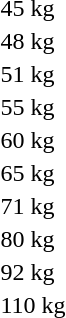<table>
<tr>
<td rowspan=2>45 kg</td>
<td rowspan=2></td>
<td rowspan=2></td>
<td></td>
</tr>
<tr>
<td></td>
</tr>
<tr>
<td rowspan=2>48 kg</td>
<td rowspan=2></td>
<td rowspan=2></td>
<td></td>
</tr>
<tr>
<td></td>
</tr>
<tr>
<td rowspan=2>51 kg</td>
<td rowspan=2></td>
<td rowspan=2></td>
<td></td>
</tr>
<tr>
<td></td>
</tr>
<tr>
<td rowspan=2>55 kg</td>
<td rowspan=2></td>
<td rowspan=2></td>
<td></td>
</tr>
<tr>
<td></td>
</tr>
<tr>
<td rowspan=2>60 kg</td>
<td rowspan=2></td>
<td rowspan=2></td>
<td></td>
</tr>
<tr>
<td></td>
</tr>
<tr>
<td rowspan=2>65 kg</td>
<td rowspan=2></td>
<td rowspan=2></td>
<td></td>
</tr>
<tr>
<td></td>
</tr>
<tr>
<td rowspan=2>71 kg</td>
<td rowspan=2></td>
<td rowspan=2></td>
<td></td>
</tr>
<tr>
<td></td>
</tr>
<tr>
<td rowspan=2>80 kg</td>
<td rowspan=2></td>
<td rowspan=2></td>
<td></td>
</tr>
<tr>
<td></td>
</tr>
<tr>
<td rowspan=2>92 kg</td>
<td rowspan=2></td>
<td rowspan=2></td>
<td></td>
</tr>
<tr>
<td></td>
</tr>
<tr>
<td rowspan=2>110 kg</td>
<td rowspan=2></td>
<td rowspan=2></td>
<td></td>
</tr>
<tr>
<td></td>
</tr>
</table>
